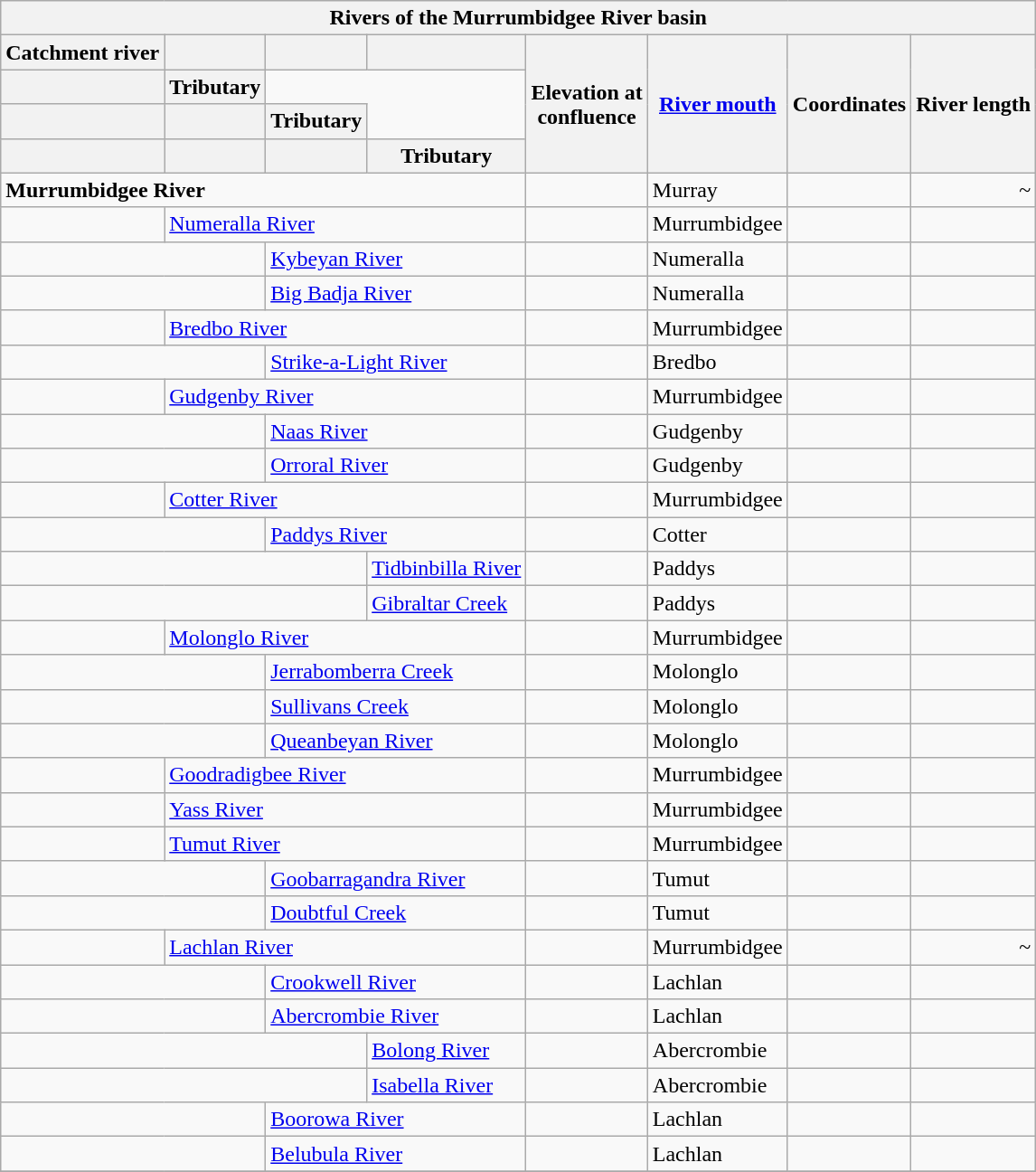<table class="wikitable sortable">
<tr>
<th colspan=11>Rivers of the Murrumbidgee River basin</th>
</tr>
<tr>
<th>Catchment river</th>
<th></th>
<th></th>
<th></th>
<th rowspan=4>Elevation at<br>confluence</th>
<th rowspan=4><a href='#'>River mouth</a></th>
<th rowspan=4>Coordinates</th>
<th rowspan=4>River length</th>
</tr>
<tr>
<th></th>
<th>Tributary</th>
</tr>
<tr>
<th></th>
<th></th>
<th>Tributary</th>
</tr>
<tr>
<th></th>
<th></th>
<th></th>
<th>Tributary</th>
</tr>
<tr>
<td colspan=4><strong>Murrumbidgee River</strong></td>
<td align="right"></td>
<td>Murray</td>
<td></td>
<td align="right">~</td>
</tr>
<tr>
<td></td>
<td colspan=3><a href='#'>Numeralla River</a></td>
<td align="right"></td>
<td>Murrumbidgee</td>
<td></td>
<td align="right"></td>
</tr>
<tr>
<td colspan=2></td>
<td colspan=2><a href='#'>Kybeyan River</a></td>
<td align="right"></td>
<td>Numeralla</td>
<td></td>
<td align="right"></td>
</tr>
<tr>
<td colspan=2></td>
<td colspan=2><a href='#'>Big Badja River</a></td>
<td align="right"></td>
<td>Numeralla</td>
<td></td>
<td align="right"></td>
</tr>
<tr>
<td></td>
<td colspan=3><a href='#'>Bredbo River</a></td>
<td align="right"></td>
<td>Murrumbidgee</td>
<td></td>
<td align="right"></td>
</tr>
<tr>
<td colspan=2></td>
<td colspan=2><a href='#'>Strike-a-Light River</a></td>
<td align="right"></td>
<td>Bredbo</td>
<td></td>
<td align="right"></td>
</tr>
<tr>
<td></td>
<td colspan=3><a href='#'>Gudgenby River</a></td>
<td align="right"></td>
<td>Murrumbidgee</td>
<td></td>
<td align="right"></td>
</tr>
<tr>
<td colspan=2></td>
<td colspan=2><a href='#'>Naas River</a></td>
<td align="right"></td>
<td>Gudgenby</td>
<td></td>
<td align="right"></td>
</tr>
<tr>
<td colspan=2></td>
<td colspan=2><a href='#'>Orroral River</a></td>
<td align="right"></td>
<td>Gudgenby</td>
<td></td>
<td align="right"></td>
</tr>
<tr>
<td></td>
<td colspan=3><a href='#'>Cotter River</a></td>
<td align="right"></td>
<td>Murrumbidgee</td>
<td></td>
<td align="right"></td>
</tr>
<tr>
<td colspan=2></td>
<td colspan=2><a href='#'>Paddys River</a></td>
<td align="right"></td>
<td>Cotter</td>
<td></td>
<td align="right"></td>
</tr>
<tr>
<td colspan=3></td>
<td colspan=1><a href='#'>Tidbinbilla River</a></td>
<td align="right"></td>
<td>Paddys</td>
<td></td>
<td align="right"></td>
</tr>
<tr>
<td colspan=3></td>
<td colspan=1><a href='#'>Gibraltar Creek</a></td>
<td align="right"></td>
<td>Paddys</td>
<td></td>
<td align="right"></td>
</tr>
<tr>
<td></td>
<td colspan=3><a href='#'>Molonglo River</a></td>
<td align="right"></td>
<td>Murrumbidgee</td>
<td></td>
<td align="right"></td>
</tr>
<tr>
<td colspan=2></td>
<td colspan=2><a href='#'>Jerrabomberra Creek</a></td>
<td align="right"></td>
<td>Molonglo</td>
<td></td>
<td align="right"></td>
</tr>
<tr>
<td colspan=2></td>
<td colspan=2><a href='#'>Sullivans Creek</a></td>
<td align="right"></td>
<td>Molonglo</td>
<td></td>
<td align="right"></td>
</tr>
<tr>
<td colspan=2></td>
<td colspan=2><a href='#'>Queanbeyan River</a></td>
<td align="right"></td>
<td>Molonglo</td>
<td></td>
<td align="right"></td>
</tr>
<tr>
<td></td>
<td colspan=3><a href='#'>Goodradigbee River</a></td>
<td align="right"></td>
<td>Murrumbidgee</td>
<td></td>
<td align="right"></td>
</tr>
<tr>
<td></td>
<td colspan=3><a href='#'>Yass River</a></td>
<td align="right"></td>
<td>Murrumbidgee</td>
<td></td>
<td align="right"></td>
</tr>
<tr>
<td></td>
<td colspan=3><a href='#'>Tumut River</a></td>
<td align="right"></td>
<td>Murrumbidgee</td>
<td></td>
<td align="right"></td>
</tr>
<tr>
<td colspan=2></td>
<td colspan=2><a href='#'>Goobarragandra River</a></td>
<td align="right"></td>
<td>Tumut</td>
<td></td>
<td align="right"></td>
</tr>
<tr>
<td colspan=2></td>
<td colspan=2><a href='#'>Doubtful Creek</a></td>
<td align="right"></td>
<td>Tumut</td>
<td></td>
<td align="right"></td>
</tr>
<tr>
<td></td>
<td colspan=3><a href='#'>Lachlan River</a></td>
<td align="right"></td>
<td>Murrumbidgee</td>
<td></td>
<td align="right">~</td>
</tr>
<tr>
<td colspan=2></td>
<td colspan=2><a href='#'>Crookwell River</a></td>
<td align="right"></td>
<td>Lachlan</td>
<td></td>
<td align="right"></td>
</tr>
<tr>
<td colspan=2></td>
<td colspan=2><a href='#'>Abercrombie River</a></td>
<td align="right"></td>
<td>Lachlan</td>
<td></td>
<td align="right"></td>
</tr>
<tr>
<td colspan=3></td>
<td colspan=1><a href='#'>Bolong River</a></td>
<td align="right"></td>
<td>Abercrombie</td>
<td></td>
<td align="right"></td>
</tr>
<tr>
<td colspan=3></td>
<td colspan=1><a href='#'>Isabella River</a></td>
<td align="right"></td>
<td>Abercrombie</td>
<td></td>
<td align="right"></td>
</tr>
<tr>
<td colspan=2></td>
<td colspan=2><a href='#'>Boorowa River</a></td>
<td align="right"></td>
<td>Lachlan</td>
<td></td>
<td align="right"></td>
</tr>
<tr>
<td colspan=2></td>
<td colspan=2><a href='#'>Belubula River</a></td>
<td align="right"></td>
<td>Lachlan</td>
<td></td>
<td align="right"></td>
</tr>
<tr>
</tr>
</table>
